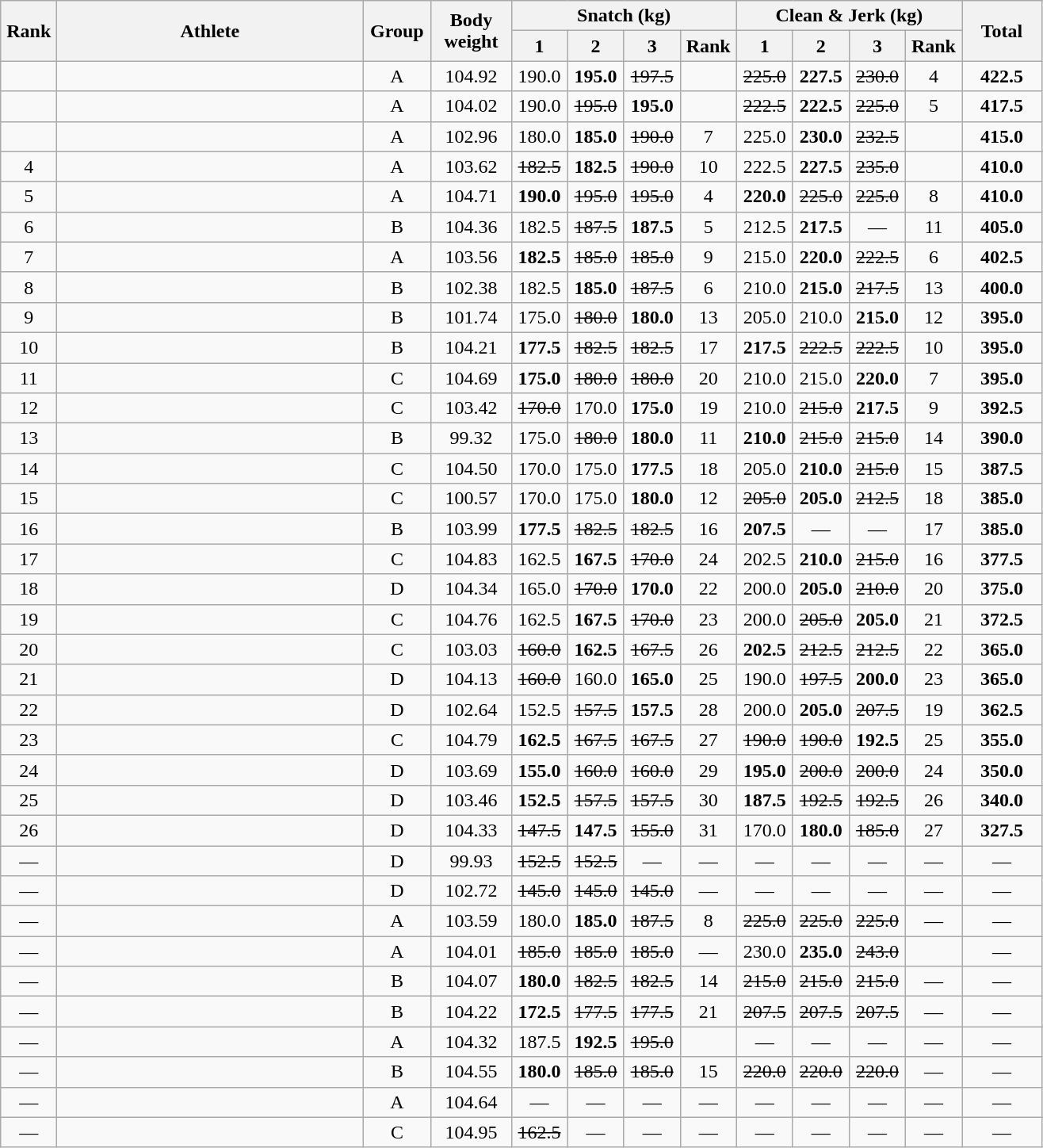<table class = "wikitable" style="text-align:center;">
<tr>
<th rowspan=2 width=40>Rank</th>
<th rowspan=2 width=250>Athlete</th>
<th rowspan=2 width=50>Group</th>
<th rowspan=2 width=60>Body weight</th>
<th colspan=4>Snatch (kg)</th>
<th colspan=4>Clean & Jerk (kg)</th>
<th rowspan=2 width=60>Total</th>
</tr>
<tr>
<th width=40>1</th>
<th width=40>2</th>
<th width=40>3</th>
<th width=40>Rank</th>
<th width=40>1</th>
<th width=40>2</th>
<th width=40>3</th>
<th width=40>Rank</th>
</tr>
<tr>
<td></td>
<td align=left></td>
<td>A</td>
<td>104.92</td>
<td>190.0</td>
<td><strong>195.0</strong></td>
<td><s>197.5 </s></td>
<td></td>
<td><s>225.0 </s></td>
<td><strong>227.5</strong></td>
<td><s>230.0 </s></td>
<td>4</td>
<td><strong>422.5</strong></td>
</tr>
<tr>
<td></td>
<td align=left></td>
<td>A</td>
<td>104.02</td>
<td>190.0</td>
<td><s>195.0 </s></td>
<td><strong>195.0</strong></td>
<td></td>
<td><s>222.5 </s></td>
<td><strong>222.5</strong></td>
<td><s>225.0 </s></td>
<td>5</td>
<td><strong>417.5</strong></td>
</tr>
<tr>
<td></td>
<td align=left></td>
<td>A</td>
<td>102.96</td>
<td>180.0</td>
<td><strong>185.0</strong></td>
<td><s>190.0 </s></td>
<td>7</td>
<td>225.0</td>
<td><strong>230.0</strong></td>
<td><s>232.5 </s></td>
<td></td>
<td><strong>415.0</strong></td>
</tr>
<tr>
<td>4</td>
<td align=left></td>
<td>A</td>
<td>103.62</td>
<td><s>182.5 </s></td>
<td><strong>182.5</strong></td>
<td><s>190.0 </s></td>
<td>10</td>
<td>222.5</td>
<td><strong>227.5</strong></td>
<td><s>235.0 </s></td>
<td></td>
<td><strong>410.0</strong></td>
</tr>
<tr>
<td>5</td>
<td align=left></td>
<td>A</td>
<td>104.71</td>
<td><strong>190.0</strong></td>
<td><s>195.0 </s></td>
<td><s>195.0 </s></td>
<td>4</td>
<td><strong>220.0</strong></td>
<td><s>225.0 </s></td>
<td><s>225.0 </s></td>
<td>8</td>
<td><strong>410.0</strong></td>
</tr>
<tr>
<td>6</td>
<td align=left></td>
<td>B</td>
<td>104.36</td>
<td>182.5</td>
<td><s>187.5 </s></td>
<td><strong>187.5</strong></td>
<td>5</td>
<td>212.5</td>
<td><strong>217.5</strong></td>
<td>—</td>
<td>11</td>
<td><strong>405.0</strong></td>
</tr>
<tr>
<td>7</td>
<td align=left></td>
<td>A</td>
<td>103.56</td>
<td><strong>182.5</strong></td>
<td><s>185.0 </s></td>
<td><s>185.0 </s></td>
<td>9</td>
<td>215.0</td>
<td><strong>220.0</strong></td>
<td><s>222.5 </s></td>
<td>6</td>
<td><strong>402.5</strong></td>
</tr>
<tr>
<td>8</td>
<td align=left></td>
<td>B</td>
<td>102.38</td>
<td>182.5</td>
<td><strong>185.0</strong></td>
<td><s>187.5 </s></td>
<td>6</td>
<td>210.0</td>
<td><strong>215.0</strong></td>
<td><s>217.5 </s></td>
<td>13</td>
<td><strong>400.0</strong></td>
</tr>
<tr>
<td>9</td>
<td align=left></td>
<td>B</td>
<td>101.74</td>
<td>175.0</td>
<td><s>180.0 </s></td>
<td><strong>180.0</strong></td>
<td>13</td>
<td>205.0</td>
<td>210.0</td>
<td><strong>215.0</strong></td>
<td>12</td>
<td><strong>395.0</strong></td>
</tr>
<tr>
<td>10</td>
<td align=left></td>
<td>B</td>
<td>104.21</td>
<td><strong>177.5</strong></td>
<td><s>182.5 </s></td>
<td><s>182.5 </s></td>
<td>17</td>
<td><strong>217.5</strong></td>
<td><s>222.5 </s></td>
<td><s>222.5 </s></td>
<td>10</td>
<td><strong>395.0</strong></td>
</tr>
<tr>
<td>11</td>
<td align=left></td>
<td>C</td>
<td>104.69</td>
<td><strong>175.0</strong></td>
<td><s>180.0 </s></td>
<td><s>180.0 </s></td>
<td>20</td>
<td>210.0</td>
<td>215.0</td>
<td><strong>220.0</strong></td>
<td>7</td>
<td><strong>395.0</strong></td>
</tr>
<tr>
<td>12</td>
<td align=left></td>
<td>C</td>
<td>103.42</td>
<td><s>170.0 </s></td>
<td>170.0</td>
<td><strong>175.0</strong></td>
<td>19</td>
<td>210.0</td>
<td><s>215.0 </s></td>
<td><strong>217.5</strong></td>
<td>9</td>
<td><strong>392.5</strong></td>
</tr>
<tr>
<td>13</td>
<td align=left></td>
<td>B</td>
<td>99.32</td>
<td>175.0</td>
<td><s>180.0 </s></td>
<td><strong>180.0</strong></td>
<td>11</td>
<td><strong>210.0</strong></td>
<td><s>215.0 </s></td>
<td><s>215.0 </s></td>
<td>14</td>
<td><strong>390.0</strong></td>
</tr>
<tr>
<td>14</td>
<td align=left></td>
<td>C</td>
<td>104.50</td>
<td>170.0</td>
<td>175.0</td>
<td><strong>177.5</strong></td>
<td>18</td>
<td>205.0</td>
<td><strong>210.0</strong></td>
<td><s>215.0 </s></td>
<td>15</td>
<td><strong>387.5</strong></td>
</tr>
<tr>
<td>15</td>
<td align=left></td>
<td>C</td>
<td>100.57</td>
<td>170.0</td>
<td>175.0</td>
<td><strong>180.0</strong></td>
<td>12</td>
<td><s>205.0 </s></td>
<td><strong>205.0</strong></td>
<td><s>212.5 </s></td>
<td>18</td>
<td><strong>385.0</strong></td>
</tr>
<tr>
<td>16</td>
<td align=left></td>
<td>B</td>
<td>103.99</td>
<td><strong>177.5</strong></td>
<td><s>182.5 </s></td>
<td><s>182.5 </s></td>
<td>16</td>
<td><strong>207.5</strong></td>
<td>—</td>
<td>—</td>
<td>17</td>
<td><strong>385.0</strong></td>
</tr>
<tr>
<td>17</td>
<td align=left></td>
<td>C</td>
<td>104.83</td>
<td>162.5</td>
<td><strong>167.5</strong></td>
<td><s>170.0 </s></td>
<td>24</td>
<td>202.5</td>
<td><strong>210.0</strong></td>
<td><s>215.0 </s></td>
<td>16</td>
<td><strong>377.5</strong></td>
</tr>
<tr>
<td>18</td>
<td align=left></td>
<td>D</td>
<td>104.34</td>
<td>165.0</td>
<td><s>170.0 </s></td>
<td><strong>170.0</strong></td>
<td>22</td>
<td>200.0</td>
<td><strong>205.0</strong></td>
<td><s>210.0 </s></td>
<td>20</td>
<td><strong>375.0</strong></td>
</tr>
<tr>
<td>19</td>
<td align=left></td>
<td>C</td>
<td>104.76</td>
<td>162.5</td>
<td><strong>167.5</strong></td>
<td><s>170.0 </s></td>
<td>23</td>
<td>200.0</td>
<td><s>205.0 </s></td>
<td><strong>205.0</strong></td>
<td>21</td>
<td><strong>372.5</strong></td>
</tr>
<tr>
<td>20</td>
<td align=left></td>
<td>C</td>
<td>103.03</td>
<td><s>160.0 </s></td>
<td><strong>162.5</strong></td>
<td><s>167.5 </s></td>
<td>26</td>
<td><strong>202.5</strong></td>
<td><s>212.5 </s></td>
<td><s>212.5 </s></td>
<td>22</td>
<td><strong>365.0</strong></td>
</tr>
<tr>
<td>21</td>
<td align=left></td>
<td>D</td>
<td>104.13</td>
<td><s>160.0 </s></td>
<td>160.0</td>
<td><strong>165.0</strong></td>
<td>25</td>
<td>190.0</td>
<td><s>197.5 </s></td>
<td><strong>200.0</strong></td>
<td>23</td>
<td><strong>365.0</strong></td>
</tr>
<tr>
<td>22</td>
<td align=left></td>
<td>D</td>
<td>102.64</td>
<td>152.5</td>
<td><s>157.5 </s></td>
<td><strong>157.5</strong></td>
<td>28</td>
<td>200.0</td>
<td><strong>205.0</strong></td>
<td><s>207.5 </s></td>
<td>19</td>
<td><strong>362.5</strong></td>
</tr>
<tr>
<td>23</td>
<td align=left></td>
<td>C</td>
<td>104.79</td>
<td><strong>162.5</strong></td>
<td><s>167.5 </s></td>
<td><s>167.5 </s></td>
<td>27</td>
<td><s>190.0 </s></td>
<td><s>190.0 </s></td>
<td><strong>192.5</strong></td>
<td>25</td>
<td><strong>355.0</strong></td>
</tr>
<tr>
<td>24</td>
<td align=left></td>
<td>D</td>
<td>103.69</td>
<td><strong>155.0</strong></td>
<td><s>160.0 </s></td>
<td><s>160.0 </s></td>
<td>29</td>
<td><strong>195.0</strong></td>
<td><s>200.0 </s></td>
<td><s>200.0 </s></td>
<td>24</td>
<td><strong>350.0</strong></td>
</tr>
<tr>
<td>25</td>
<td align=left></td>
<td>D</td>
<td>103.46</td>
<td><strong>152.5</strong></td>
<td><s>157.5 </s></td>
<td><s>157.5 </s></td>
<td>30</td>
<td><strong>187.5</strong></td>
<td><s>192.5 </s></td>
<td><s>192.5 </s></td>
<td>26</td>
<td><strong>340.0</strong></td>
</tr>
<tr>
<td>26</td>
<td align=left></td>
<td>D</td>
<td>104.33</td>
<td><s>147.5 </s></td>
<td><strong>147.5</strong></td>
<td><s>155.0 </s></td>
<td>31</td>
<td>170.0</td>
<td><strong>180.0</strong></td>
<td><s>185.0 </s></td>
<td>27</td>
<td><strong>327.5</strong></td>
</tr>
<tr>
<td>—</td>
<td align=left></td>
<td>D</td>
<td>99.93</td>
<td><s>152.5 </s></td>
<td><s>152.5 </s></td>
<td>—</td>
<td>—</td>
<td>—</td>
<td>—</td>
<td>—</td>
<td>—</td>
<td>—</td>
</tr>
<tr>
<td>—</td>
<td align=left></td>
<td>D</td>
<td>102.72</td>
<td><s>145.0 </s></td>
<td><s>145.0 </s></td>
<td><s>145.0 </s></td>
<td>—</td>
<td>—</td>
<td>—</td>
<td>—</td>
<td>—</td>
<td>—</td>
</tr>
<tr>
<td>—</td>
<td align=left></td>
<td>A</td>
<td>103.59</td>
<td>180.0</td>
<td><strong>185.0</strong></td>
<td><s>187.5 </s></td>
<td>8</td>
<td><s>225.0 </s></td>
<td><s>225.0 </s></td>
<td><s>225.0 </s></td>
<td>—</td>
<td>—</td>
</tr>
<tr>
<td>—</td>
<td align=left></td>
<td>A</td>
<td>104.01</td>
<td><s>185.0 </s></td>
<td><s>185.0 </s></td>
<td><s>185.0 </s></td>
<td>—</td>
<td>230.0</td>
<td><strong>235.0</strong></td>
<td><s>243.0 </s></td>
<td></td>
<td>—</td>
</tr>
<tr>
<td>—</td>
<td align=left></td>
<td>B</td>
<td>104.07</td>
<td><strong>180.0</strong></td>
<td><s>182.5 </s></td>
<td><s>182.5 </s></td>
<td>14</td>
<td><s>215.0 </s></td>
<td><s>215.0 </s></td>
<td><s>215.0 </s></td>
<td>—</td>
<td>—</td>
</tr>
<tr>
<td>—</td>
<td align=left></td>
<td>B</td>
<td>104.22</td>
<td><strong>172.5</strong></td>
<td><s>177.5 </s></td>
<td><s>177.5 </s></td>
<td>21</td>
<td><s>207.5 </s></td>
<td><s>207.5 </s></td>
<td><s>207.5 </s></td>
<td>—</td>
<td>—</td>
</tr>
<tr>
<td>—</td>
<td align=left></td>
<td>A</td>
<td>104.32</td>
<td>187.5</td>
<td><strong>192.5</strong></td>
<td><s>195.0 </s></td>
<td></td>
<td>—</td>
<td>—</td>
<td>—</td>
<td>—</td>
<td>—</td>
</tr>
<tr>
<td>—</td>
<td align=left></td>
<td>B</td>
<td>104.55</td>
<td><strong>180.0</strong></td>
<td><s>185.0 </s></td>
<td><s>185.0 </s></td>
<td>15</td>
<td><s>220.0 </s></td>
<td><s>220.0 </s></td>
<td><s>220.0 </s></td>
<td>—</td>
<td>—</td>
</tr>
<tr>
<td>—</td>
<td align=left></td>
<td>A</td>
<td>104.64</td>
<td>—</td>
<td>—</td>
<td>—</td>
<td>—</td>
<td>—</td>
<td>—</td>
<td>—</td>
<td>—</td>
<td>—</td>
</tr>
<tr>
<td>—</td>
<td align=left></td>
<td>C</td>
<td>104.95</td>
<td><s>162.5 </s></td>
<td>—</td>
<td>—</td>
<td>—</td>
<td>—</td>
<td>—</td>
<td>—</td>
<td>—</td>
<td>—</td>
</tr>
</table>
